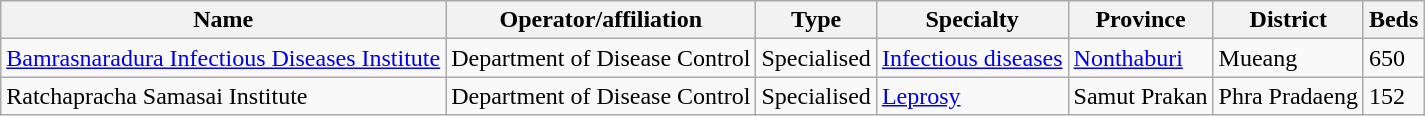<table class="wikitable sortable">
<tr>
<th>Name</th>
<th>Operator/affiliation</th>
<th>Type</th>
<th>Specialty</th>
<th>Province</th>
<th>District</th>
<th>Beds</th>
</tr>
<tr>
<td><a href='#'>Bamrasnaradura Infectious Diseases Institute</a></td>
<td>Department of Disease Control</td>
<td>Specialised</td>
<td><a href='#'>Infectious diseases</a></td>
<td><a href='#'>Nonthaburi</a></td>
<td>Mueang</td>
<td>650</td>
</tr>
<tr>
<td>Ratchapracha Samasai Institute</td>
<td>Department of Disease Control</td>
<td>Specialised</td>
<td><a href='#'>Leprosy</a></td>
<td>Samut Prakan</td>
<td>Phra Pradaeng</td>
<td>152</td>
</tr>
</table>
